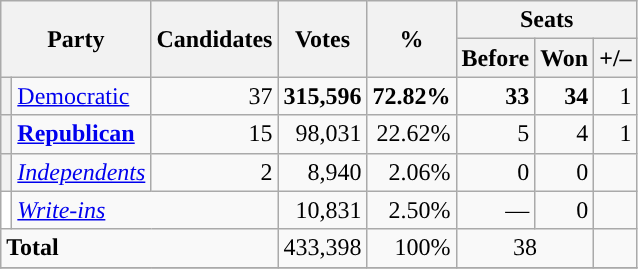<table class="wikitable">
<tr>
<th rowspan="2" colspan="2">Party</th>
<th rowspan="2">Candidates</th>
<th rowspan="2">Votes</th>
<th rowspan="2">%</th>
<th colspan="3">Seats</th>
</tr>
<tr>
<th>Before</th>
<th>Won</th>
<th>+/–</th>
</tr>
<tr>
<th style="background-color:"></th>
<td><a href='#'>Democratic</a></td>
<td align="right">37</td>
<td align="right"><strong>315,596</strong></td>
<td align="right"><strong>72.82%</strong></td>
<td align="right"><strong>33</strong></td>
<td align="right"><strong>34</strong></td>
<td align="right"> 1</td>
</tr>
<tr>
<th style="background-color:"></th>
<td><strong><a href='#'>Republican</a></strong></td>
<td align="right">15</td>
<td align="right">98,031</td>
<td align="right">22.62%</td>
<td align="right">5</td>
<td align="right">4</td>
<td align="right"> 1</td>
</tr>
<tr>
<th style="background-color:"></th>
<td><em><a href='#'>Independents</a></em></td>
<td align="right">2</td>
<td align="right">8,940</td>
<td align="right">2.06%</td>
<td align="right">0</td>
<td align="right">0</td>
<td align="right"></td>
</tr>
<tr>
<th style="background-color:#ffffff"></th>
<td colspan=2><em><a href='#'>Write-ins</a></em></td>
<td align="right">10,831</td>
<td align="right">2.50%</td>
<td align="right">—</td>
<td align="right">0</td>
<td align="right"></td>
</tr>
<tr>
<td colspan="3"><strong>Total</strong></td>
<td align="right">433,398</td>
<td align="right">100%</td>
<td colspan="2" align="center">38</td>
<td align="right"></td>
</tr>
<tr>
</tr>
</table>
